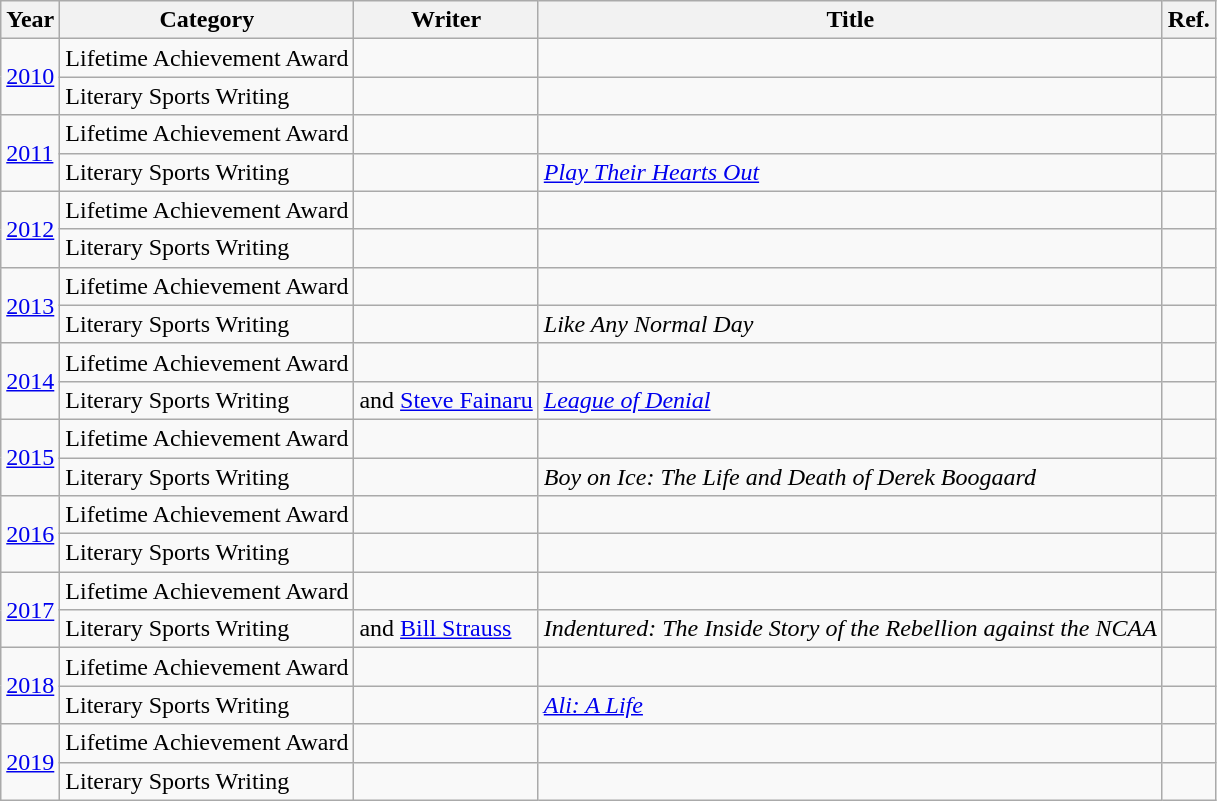<table class="wikitable">
<tr>
<th>Year</th>
<th>Category</th>
<th>Writer</th>
<th>Title</th>
<th>Ref.</th>
</tr>
<tr>
<td rowspan="2"><a href='#'>2010</a></td>
<td>Lifetime Achievement Award</td>
<td></td>
<td></td>
<td></td>
</tr>
<tr>
<td>Literary Sports Writing</td>
<td></td>
<td><em></em></td>
<td></td>
</tr>
<tr>
<td rowspan="2"><a href='#'>2011</a></td>
<td>Lifetime Achievement Award</td>
<td></td>
<td></td>
<td></td>
</tr>
<tr>
<td>Literary Sports Writing</td>
<td></td>
<td><em><a href='#'>Play Their Hearts Out</a></em></td>
<td></td>
</tr>
<tr>
<td rowspan="2"><a href='#'>2012</a></td>
<td>Lifetime Achievement Award</td>
<td></td>
<td></td>
<td></td>
</tr>
<tr>
<td>Literary Sports Writing</td>
<td></td>
<td><em></em></td>
<td></td>
</tr>
<tr>
<td rowspan="2"><a href='#'>2013</a></td>
<td>Lifetime Achievement Award</td>
<td></td>
<td></td>
<td></td>
</tr>
<tr>
<td>Literary Sports Writing</td>
<td></td>
<td><em>Like Any Normal Day</em></td>
<td></td>
</tr>
<tr>
<td rowspan="2"><a href='#'>2014</a></td>
<td>Lifetime Achievement Award</td>
<td></td>
<td></td>
<td></td>
</tr>
<tr>
<td>Literary Sports Writing</td>
<td> and <a href='#'>Steve Fainaru</a></td>
<td><em><a href='#'>League of Denial</a></em></td>
<td></td>
</tr>
<tr>
<td rowspan="2"><a href='#'>2015</a></td>
<td>Lifetime Achievement Award</td>
<td></td>
<td></td>
<td></td>
</tr>
<tr>
<td>Literary Sports Writing</td>
<td></td>
<td><em>Boy on Ice: The Life and Death of Derek Boogaard</em></td>
<td></td>
</tr>
<tr>
<td rowspan="2"><a href='#'>2016</a></td>
<td>Lifetime Achievement Award</td>
<td></td>
<td></td>
<td></td>
</tr>
<tr>
<td>Literary Sports Writing</td>
<td></td>
<td><em></em></td>
<td></td>
</tr>
<tr>
<td rowspan="2"><a href='#'>2017</a></td>
<td>Lifetime Achievement Award</td>
<td></td>
<td></td>
<td></td>
</tr>
<tr>
<td>Literary Sports Writing</td>
<td> and <a href='#'>Bill Strauss</a></td>
<td><em>Indentured: The Inside Story of the Rebellion against the NCAA</em></td>
<td></td>
</tr>
<tr>
<td rowspan="2"><a href='#'>2018</a></td>
<td>Lifetime Achievement Award</td>
<td></td>
<td></td>
<td></td>
</tr>
<tr>
<td>Literary Sports Writing</td>
<td></td>
<td><em><a href='#'>Ali: A Life</a></em></td>
<td></td>
</tr>
<tr>
<td rowspan="2"><a href='#'>2019</a></td>
<td>Lifetime Achievement Award</td>
<td></td>
<td></td>
<td></td>
</tr>
<tr>
<td>Literary Sports Writing</td>
<td></td>
<td><em></em></td>
<td></td>
</tr>
</table>
